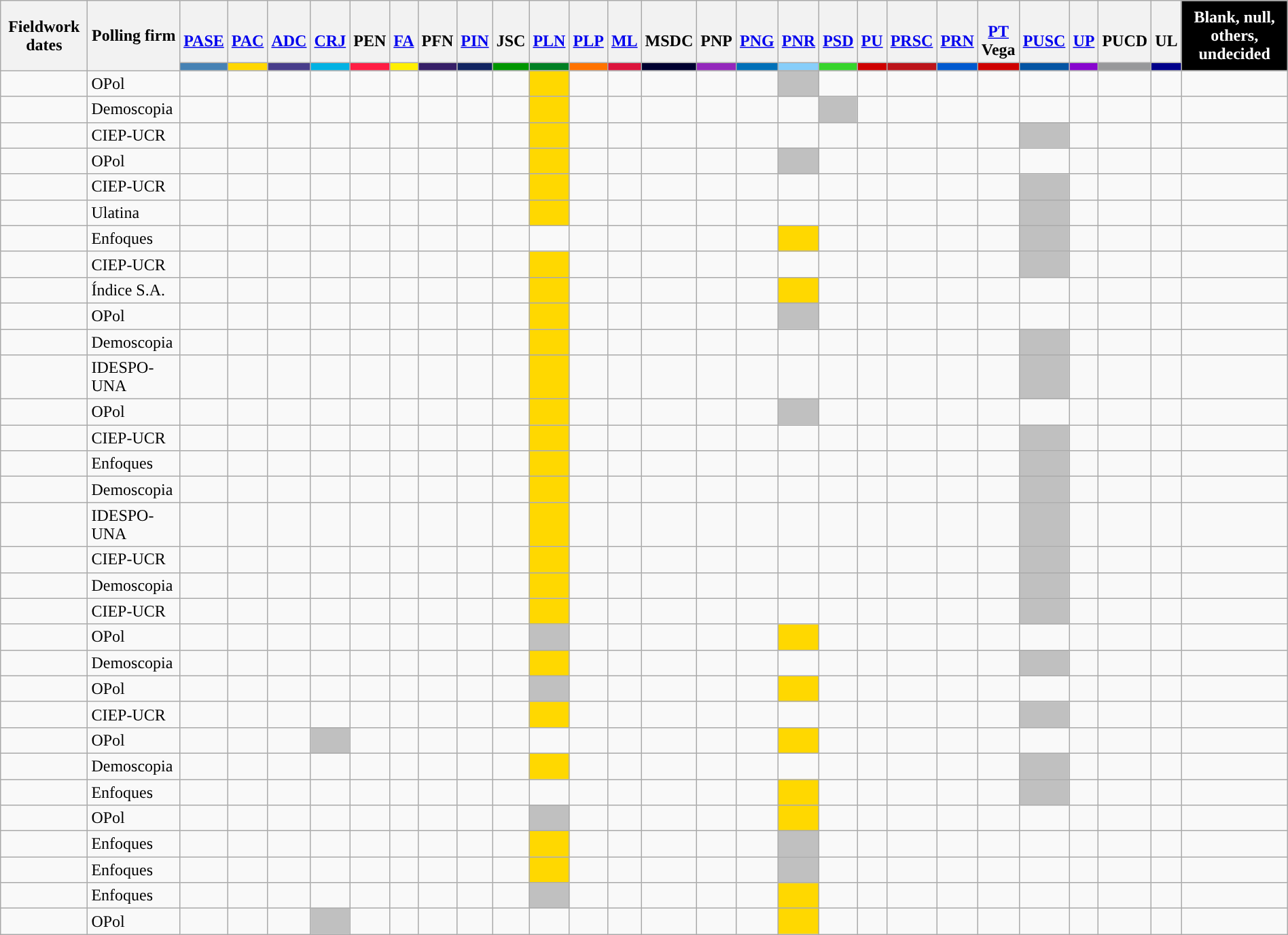<table class="wikitable" style="width:100%">
<tr>
<th rowspan=2>Fieldwork dates</th>
<th rowspan=2>Polling firm</th>
<th><br><a href='#'>PASE</a><br></th>
<th><br><a href='#'>PAC</a><br></th>
<th><br><a href='#'>ADC</a><br></th>
<th><br><a href='#'>CRJ</a><br></th>
<th><br>PEN<br></th>
<th><br><a href='#'>FA</a><br></th>
<th><br>PFN<br></th>
<th><br><a href='#'>PIN</a><br></th>
<th><br>JSC<br></th>
<th><br><a href='#'>PLN</a><br></th>
<th><br><a href='#'>PLP</a><br></th>
<th><br><a href='#'>ML</a><br></th>
<th><br>MSDC<br></th>
<th><br>PNP<br></th>
<th><br><a href='#'>PNG</a><br></th>
<th><br><a href='#'>PNR</a><br></th>
<th><br><a href='#'>PSD</a><br></th>
<th><br><a href='#'>PU</a><br></th>
<th><br><a href='#'>PRSC</a><br></th>
<th><br><a href='#'>PRN</a><br></th>
<th><br><a href='#'>PT</a><br><span>Vega</span></th>
<th><br><a href='#'>PUSC</a><br></th>
<th><br><a href='#'>UP</a><br></th>
<th><br>PUCD<br></th>
<th><br>UL<br></th>
<th rowspan=2 style="background-color:#000000;color:#ffffff">Blank, null, others, undecided</th>
</tr>
<tr>
<th style="background-color:#4682B4"></th>
<th style="background-color:#FFD700"></th>
<th style="background-color:#483D8B"></th>
<th style="background-color:#02b2e3"></th>
<th style="background-color:#ff1e44"></th>
<th style="background-color:#FFEF00"></th>
<th style="background-color:#361f67"></th>
<th style="background-color:#122562"></th>
<th style="background-color:#009600"></th>
<th style="background-color:#008024"></th>
<th style="background-color:#FF7300"></th>
<th style="background-color:#DC143C"></th>
<th style="background-color:#000030"></th>
<th style="background-color:#9428bc"></th>
<th style="background-color:#0070B8"></th>
<th style="background-color:#87CEFA"></th>
<th style="background-color:#36d42c"></th>
<th style="background-color:#ce0000"></th>
<th style="background-color:#BC141A"></th>
<th style="background-color:#0059CF"></th>
<th style="background-color:#ce0000"></th>
<th style="background-color:#0454A3"></th>
<th style="background-color:#8806CE"></th>
<th style="background-color:#97989a"></th>
<th style="background-color:#00008B"></th>
</tr>
<tr>
<td></td>
<td>OPol</td>
<td style="text-align:right"></td>
<td style="text-align:right"></td>
<td style="text-align:right"></td>
<td style="text-align:right"></td>
<td style="text-align:right"></td>
<td style="text-align:right"></td>
<td style="text-align:right"></td>
<td style="text-align:right"></td>
<td style="text-align:right"></td>
<td style="background-color:#ffd800;text-align:right"><strong></strong></td>
<td style="text-align:right"></td>
<td style="text-align:right"></td>
<td style="text-align:right"></td>
<td style="text-align:right"></td>
<td style="text-align:right"></td>
<td style="background-color:#c0c0c0;text-align:right"></td>
<td style="text-align:right"></td>
<td style="text-align:right"></td>
<td style="text-align:right"></td>
<td style="text-align:right"></td>
<td style="text-align:right"></td>
<td style="text-align:right"></td>
<td style="text-align:right"></td>
<td style="text-align:right"></td>
<td style="text-align:right"></td>
<td style="text-align:right"></td>
</tr>
<tr>
<td></td>
<td>Demoscopia</td>
<td></td>
<td style="text-align:right"></td>
<td></td>
<td style="text-align:right"></td>
<td></td>
<td style="text-align:right"></td>
<td></td>
<td></td>
<td></td>
<td style="background-color:#ffd800;text-align:right"><strong></strong></td>
<td style="text-align:right"></td>
<td></td>
<td></td>
<td></td>
<td></td>
<td style="text-align:right"></td>
<td style="background-color:#c0c0c0;text-align:right"></td>
<td></td>
<td></td>
<td></td>
<td></td>
<td style="text-align:right"></td>
<td></td>
<td></td>
<td></td>
<td style="text-align:right"></td>
</tr>
<tr>
<td></td>
<td>CIEP-UCR</td>
<td style="text-align:right"></td>
<td style="text-align:right"></td>
<td style="text-align:right"></td>
<td style="text-align:right"></td>
<td style="text-align:right"></td>
<td style="text-align:right"></td>
<td style="text-align:right"></td>
<td></td>
<td style="text-align:right"></td>
<td style="background-color:#ffd800;text-align:right"><strong></strong></td>
<td style="text-align:right"></td>
<td style="text-align:right"></td>
<td></td>
<td style="text-align:right"></td>
<td style="text-align:right"></td>
<td style="text-align:right"></td>
<td style="text-align:right"></td>
<td></td>
<td style="text-align:right"></td>
<td style="text-align:right"></td>
<td style="text-align:right"></td>
<td style="background-color:#c0c0c0;text-align:right"></td>
<td style="text-align:right"></td>
<td style="text-align:right"></td>
<td style="text-align:right"></td>
<td style="text-align:right"></td>
</tr>
<tr>
<td></td>
<td>OPol</td>
<td style="text-align:right"></td>
<td style="text-align:right"></td>
<td style="text-align:right"></td>
<td style="text-align:right"></td>
<td style="text-align:right"></td>
<td style="text-align:right"></td>
<td style="text-align:right"></td>
<td style="text-align:right"></td>
<td style="text-align:right"></td>
<td style="background-color:#ffd800;text-align:right"><strong></strong></td>
<td style="text-align:right"></td>
<td style="text-align:right"></td>
<td style="text-align:right"></td>
<td style="text-align:right"></td>
<td style="text-align:right"></td>
<td style="background-color:#c0c0c0;text-align:right"></td>
<td style="text-align:right"></td>
<td style="text-align:right"></td>
<td style="text-align:right"></td>
<td style="text-align:right"></td>
<td style="text-align:right"></td>
<td style="text-align:right"></td>
<td style="text-align:right"></td>
<td style="text-align:right"></td>
<td style="text-align:right"></td>
<td style="text-align:right"></td>
</tr>
<tr>
<td></td>
<td>CIEP-UCR</td>
<td style="text-align:right"></td>
<td style="text-align:right"></td>
<td style="text-align:right"></td>
<td style="text-align:right"></td>
<td style="text-align:right"></td>
<td style="text-align:right"></td>
<td style="text-align:right"></td>
<td></td>
<td style="text-align:right"></td>
<td style="background-color:#ffd800;text-align:right"><strong></strong></td>
<td style="text-align:right"></td>
<td style="text-align:right"></td>
<td></td>
<td style="text-align:right"></td>
<td style="text-align:right"></td>
<td style="text-align:right"></td>
<td style="text-align:right"></td>
<td></td>
<td style="text-align:right"></td>
<td style="text-align:right"></td>
<td style="text-align:right"></td>
<td style="background-color:#c0c0c0;text-align:right"></td>
<td style="text-align:right"></td>
<td style="text-align:right"></td>
<td style="text-align:right"></td>
<td style="text-align:right"></td>
</tr>
<tr>
<td></td>
<td>Ulatina</td>
<td></td>
<td></td>
<td></td>
<td></td>
<td></td>
<td style="text-align:right"></td>
<td></td>
<td></td>
<td></td>
<td style="background-color:#ffd800;text-align:right"><strong></strong></td>
<td style="text-align:right"></td>
<td></td>
<td></td>
<td></td>
<td></td>
<td style="text-align:right"></td>
<td style="text-align:right"></td>
<td></td>
<td></td>
<td></td>
<td></td>
<td style="background-color:#c0c0c0;text-align:right"></td>
<td></td>
<td></td>
<td></td>
<td></td>
</tr>
<tr>
<td></td>
<td>Enfoques</td>
<td></td>
<td style="text-align:right"></td>
<td></td>
<td style="text-align:right"></td>
<td></td>
<td style="text-align:right"></td>
<td style="text-align:right"></td>
<td></td>
<td></td>
<td style="text-align:right"></td>
<td style="text-align:right"></td>
<td></td>
<td></td>
<td style="text-align:right"></td>
<td></td>
<td style="background-color:#ffd800;text-align:right"><strong></strong></td>
<td style="text-align:right"></td>
<td></td>
<td style="text-align:right"></td>
<td style="text-align:right"></td>
<td></td>
<td style="background-color:#c0c0c0;text-align:right"></td>
<td style="text-align:right"></td>
<td></td>
<td></td>
<td style="text-align:right"></td>
</tr>
<tr>
<td></td>
<td>CIEP-UCR</td>
<td style="text-align:right"></td>
<td style="text-align:right"></td>
<td style="text-align:right"></td>
<td style="text-align:right"></td>
<td style="text-align:right"></td>
<td style="text-align:right"></td>
<td style="text-align:right"></td>
<td></td>
<td style="text-align:right"></td>
<td style="background-color:#ffd800;text-align:right"><strong></strong></td>
<td style="text-align:right"></td>
<td style="text-align:right"></td>
<td></td>
<td style="text-align:right"></td>
<td style="text-align:right"></td>
<td style="text-align:right"></td>
<td style="text-align:right"></td>
<td></td>
<td style="text-align:right"></td>
<td style="text-align:right"></td>
<td></td>
<td style="background-color:#c0c0c0;text-align:right"></td>
<td style="text-align:right"></td>
<td style="text-align:right"></td>
<td style="text-align:right"></td>
<td style="text-align:right"></td>
</tr>
<tr>
<td></td>
<td>Índice S.A.</td>
<td></td>
<td></td>
<td></td>
<td style="text-align:right"></td>
<td></td>
<td style="text-align:right"></td>
<td></td>
<td></td>
<td></td>
<td style="background-color:#ffd800;text-align:right"><strong></strong></td>
<td></td>
<td></td>
<td></td>
<td></td>
<td></td>
<td style="background-color:#ffd800;text-align:right"><strong></strong></td>
<td style="text-align:right"></td>
<td></td>
<td></td>
<td></td>
<td></td>
<td style="text-align:right"></td>
<td></td>
<td></td>
<td></td>
<td style="text-align:right"></td>
</tr>
<tr>
<td></td>
<td>OPol</td>
<td style="text-align:right"></td>
<td style="text-align:right"></td>
<td style="text-align:right"></td>
<td style="text-align:right"></td>
<td style="text-align:right"></td>
<td style="text-align:right"></td>
<td style="text-align:right"></td>
<td style="text-align:right"></td>
<td style="text-align:right"></td>
<td style="background-color:#ffd800;text-align:right"><strong></strong></td>
<td style="text-align:right"></td>
<td style="text-align:right"></td>
<td style="text-align:right"></td>
<td style="text-align:right"></td>
<td style="text-align:right"></td>
<td style="background-color:#c0c0c0;text-align:right"></td>
<td style="text-align:right"></td>
<td style="text-align:right"></td>
<td style="text-align:right"></td>
<td style="text-align:right"></td>
<td style="text-align:right"></td>
<td style="text-align:right"></td>
<td style="text-align:right"></td>
<td style="text-align:right"></td>
<td style="text-align:right"></td>
<td style="text-align:right"></td>
</tr>
<tr>
<td></td>
<td>Demoscopia</td>
<td></td>
<td style="text-align:right"></td>
<td></td>
<td style="text-align:right"></td>
<td></td>
<td style="text-align:right"></td>
<td style="text-align:right"></td>
<td></td>
<td></td>
<td style="background-color:#ffd800;text-align:right"><strong></strong></td>
<td style="text-align:right"></td>
<td></td>
<td></td>
<td></td>
<td></td>
<td style="text-align:right"></td>
<td style="text-align:right"></td>
<td></td>
<td></td>
<td></td>
<td></td>
<td style="background-color:#c0c0c0;text-align:right"></td>
<td></td>
<td></td>
<td></td>
<td style="text-align:right"></td>
</tr>
<tr>
<td></td>
<td>IDESPO-UNA</td>
<td></td>
<td style="text-align:right"></td>
<td style="text-align:right"></td>
<td style="text-align:right"></td>
<td></td>
<td style="text-align:right"></td>
<td style="text-align:right"></td>
<td></td>
<td style="text-align:right"></td>
<td style="background-color:#ffd800;text-align:right"><strong></strong></td>
<td style="text-align:right"></td>
<td></td>
<td></td>
<td style="text-align:right"></td>
<td style="text-align:right"></td>
<td style="text-align:right"></td>
<td style="text-align:right"></td>
<td style="text-align:right"></td>
<td style="text-align:right"></td>
<td style="text-align:right"></td>
<td></td>
<td style="background-color:#c0c0c0;text-align:right"></td>
<td></td>
<td></td>
<td style="text-align:right"></td>
<td style="text-align:right"></td>
</tr>
<tr>
<td></td>
<td>OPol</td>
<td style="text-align:right"></td>
<td style="text-align:right"></td>
<td style="text-align:right"></td>
<td style="text-align:right"></td>
<td style="text-align:right"></td>
<td style="text-align:right"></td>
<td style="text-align:right"></td>
<td style="text-align:right"></td>
<td style="text-align:right"></td>
<td style="background-color:#ffd800;text-align:right"><strong></strong></td>
<td style="text-align:right"></td>
<td style="text-align:right"></td>
<td style="text-align:right"></td>
<td style="text-align:right"></td>
<td style="text-align:right"></td>
<td style="background-color:#c0c0c0;text-align:right"></td>
<td style="text-align:right"></td>
<td style="text-align:right"></td>
<td style="text-align:right"></td>
<td style="text-align:right"></td>
<td style="text-align:right"></td>
<td style="text-align:right"></td>
<td style="text-align:right"></td>
<td style="text-align:right"></td>
<td style="text-align:right"></td>
<td style="text-align:right"></td>
</tr>
<tr>
<td></td>
<td>CIEP-UCR</td>
<td style="text-align:right"></td>
<td style="text-align:right"></td>
<td></td>
<td style="text-align:right"></td>
<td style="text-align:right"></td>
<td style="text-align:right"></td>
<td style="text-align:right"></td>
<td></td>
<td></td>
<td style="background-color:#ffd800;text-align:right"><strong></strong></td>
<td style="text-align:right"></td>
<td style="text-align:right"></td>
<td></td>
<td style="text-align:right"></td>
<td style="text-align:right"></td>
<td style="text-align:right"></td>
<td style="text-align:right"></td>
<td></td>
<td style="text-align:right"></td>
<td style="text-align:right"></td>
<td></td>
<td style="background-color:#c0c0c0;text-align:right"></td>
<td style="text-align:right"></td>
<td></td>
<td style="text-align:right"></td>
<td style="text-align:right"></td>
</tr>
<tr>
<td></td>
<td>Enfoques</td>
<td></td>
<td style="text-align:right"></td>
<td></td>
<td style="text-align:right"></td>
<td></td>
<td style="text-align:right"></td>
<td style="text-align:right"></td>
<td></td>
<td></td>
<td style="background-color:#ffd800;text-align:right"><strong></strong></td>
<td style="text-align:right"></td>
<td></td>
<td></td>
<td></td>
<td></td>
<td style="text-align:right"></td>
<td style="text-align:right"></td>
<td></td>
<td></td>
<td></td>
<td></td>
<td style="background-color:#c0c0c0;text-align:right"></td>
<td></td>
<td></td>
<td></td>
<td style="text-align:right"></td>
</tr>
<tr>
<td></td>
<td>Demoscopia</td>
<td></td>
<td></td>
<td></td>
<td></td>
<td></td>
<td style="text-align:right"></td>
<td></td>
<td></td>
<td></td>
<td style="background-color:#ffd800;text-align:right"><strong></strong></td>
<td></td>
<td></td>
<td></td>
<td></td>
<td></td>
<td style="text-align:right"></td>
<td style="text-align:right"></td>
<td></td>
<td></td>
<td></td>
<td></td>
<td style="background-color:#c0c0c0;text-align:right"></td>
<td></td>
<td></td>
<td></td>
<td style="text-align:right"></td>
</tr>
<tr>
<td></td>
<td>IDESPO-UNA</td>
<td style="text-align:right"></td>
<td style="text-align:right"></td>
<td style="text-align:right"></td>
<td style="text-align:right"></td>
<td></td>
<td style="text-align:right"></td>
<td style="text-align:right"></td>
<td style="text-align:right"></td>
<td style="text-align:right"></td>
<td style="background-color:#ffd800;text-align:right"><strong></strong></td>
<td style="text-align:right"></td>
<td style="text-align:right"></td>
<td></td>
<td style="text-align:right"></td>
<td style="text-align:right"></td>
<td style="text-align:right"></td>
<td style="text-align:right"></td>
<td style="text-align:right"></td>
<td></td>
<td style="text-align:right"></td>
<td></td>
<td style="background-color:#c0c0c0;text-align:right"></td>
<td style="text-align:right"></td>
<td style="text-align:right"></td>
<td></td>
<td style="text-align:right"></td>
</tr>
<tr>
<td></td>
<td>CIEP-UCR</td>
<td></td>
<td style="text-align:right"></td>
<td></td>
<td style="text-align:right"></td>
<td></td>
<td style="text-align:right"></td>
<td style="text-align:right"></td>
<td></td>
<td style="text-align:right"></td>
<td style="background-color:#ffd800;text-align:right"><strong></strong></td>
<td style="text-align:right"></td>
<td></td>
<td></td>
<td style="text-align:right"></td>
<td></td>
<td style="text-align:right"></td>
<td style="text-align:right"></td>
<td></td>
<td style="text-align:right"></td>
<td style="text-align:right"></td>
<td></td>
<td style="background-color:#c0c0c0;text-align:right"></td>
<td style="text-align:right"></td>
<td style="text-align:right"></td>
<td style="text-align:right"></td>
<td style="text-align:right"></td>
</tr>
<tr>
<td></td>
<td>Demoscopia</td>
<td></td>
<td style="text-align:right"></td>
<td></td>
<td style="text-align:right"></td>
<td></td>
<td style="text-align:right"></td>
<td></td>
<td></td>
<td></td>
<td style="background-color:#ffd800;text-align:right"><strong></strong></td>
<td style="text-align:right"></td>
<td></td>
<td></td>
<td></td>
<td></td>
<td style="text-align:right"></td>
<td style="text-align:right"></td>
<td></td>
<td></td>
<td></td>
<td></td>
<td style="background-color:#c0c0c0;text-align:right"></td>
<td></td>
<td></td>
<td></td>
<td style="text-align:right"></td>
</tr>
<tr>
<td></td>
<td>CIEP-UCR</td>
<td></td>
<td style="text-align:right"></td>
<td style="text-align:right"></td>
<td style="text-align:right"></td>
<td></td>
<td style="text-align:right"></td>
<td style="text-align:right"></td>
<td></td>
<td></td>
<td style="background-color:#ffd800;text-align:right"><strong></strong></td>
<td style="text-align:right"></td>
<td style="text-align:right"></td>
<td></td>
<td style="text-align:right"></td>
<td style="text-align:right"></td>
<td style="text-align:right"></td>
<td style="text-align:right"></td>
<td></td>
<td style="text-align:right"></td>
<td style="text-align:right"></td>
<td></td>
<td style="background-color:#c0c0c0;text-align:right"></td>
<td style="text-align:right"></td>
<td></td>
<td style="text-align:right"></td>
<td style="text-align:right"></td>
</tr>
<tr>
<td></td>
<td>OPol</td>
<td></td>
<td style="text-align:right"></td>
<td></td>
<td style="text-align:right"></td>
<td></td>
<td style="text-align:right"></td>
<td style="text-align:right"></td>
<td></td>
<td></td>
<td style="background-color:#c0c0c0;text-align:right"></td>
<td style="text-align:right"></td>
<td></td>
<td></td>
<td style="text-align:right"></td>
<td></td>
<td style="background-color:#ffd800;text-align:right"><strong></strong></td>
<td style="text-align:right"></td>
<td></td>
<td style="text-align:right"></td>
<td></td>
<td></td>
<td style="text-align:right"></td>
<td style="text-align:right"></td>
<td></td>
<td></td>
<td style="text-align:right"></td>
</tr>
<tr>
<td></td>
<td>Demoscopia</td>
<td></td>
<td style="text-align:right"></td>
<td></td>
<td style="text-align:right"></td>
<td></td>
<td style="text-align:right"></td>
<td></td>
<td></td>
<td></td>
<td style="background-color:#ffd800;text-align:right"><strong></strong></td>
<td style="text-align:right"></td>
<td></td>
<td></td>
<td></td>
<td></td>
<td style="text-align:right"></td>
<td style="text-align:right"></td>
<td></td>
<td></td>
<td></td>
<td></td>
<td style="background-color:#c0c0c0;text-align:right"></td>
<td></td>
<td></td>
<td></td>
<td style="text-align:right"></td>
</tr>
<tr>
<td></td>
<td>OPol</td>
<td></td>
<td style="text-align:right"></td>
<td></td>
<td style="text-align:right"></td>
<td></td>
<td style="text-align:right"></td>
<td></td>
<td></td>
<td></td>
<td style="background-color:#c0c0c0;text-align:right"></td>
<td style="text-align:right"></td>
<td></td>
<td></td>
<td style="text-align:right"></td>
<td style="text-align:right"></td>
<td style="background-color:#ffd800;text-align:right"><strong></strong></td>
<td style="text-align:right"></td>
<td></td>
<td style="text-align:right"></td>
<td style="text-align:right"></td>
<td></td>
<td style="text-align:right"></td>
<td style="text-align:right"></td>
<td></td>
<td style="text-align:right"></td>
<td style="text-align:right"></td>
</tr>
<tr>
<td></td>
<td>CIEP-UCR</td>
<td></td>
<td style="text-align:right"></td>
<td></td>
<td style="text-align:right"></td>
<td></td>
<td style="text-align:right"></td>
<td style="text-align:right"></td>
<td></td>
<td></td>
<td style="background-color:#ffd800;text-align:right"><strong></strong></td>
<td style="text-align:right"></td>
<td style="text-align:right"></td>
<td></td>
<td style="text-align:right"></td>
<td style="text-align:right"></td>
<td style="text-align:right"></td>
<td style="text-align:right"></td>
<td></td>
<td style="text-align:right"></td>
<td style="text-align:right"></td>
<td></td>
<td style="background-color:#c0c0c0;text-align:right"></td>
<td></td>
<td></td>
<td style="text-align:right"></td>
<td style="text-align:right"></td>
</tr>
<tr>
<td></td>
<td>OPol</td>
<td></td>
<td style="text-align:right"></td>
<td></td>
<td style="background-color:#c0c0c0;text-align:right"></td>
<td></td>
<td style="text-align:right"></td>
<td></td>
<td></td>
<td></td>
<td style="text-align:right"></td>
<td style="text-align:right"></td>
<td></td>
<td></td>
<td style="text-align:right"></td>
<td style="text-align:right"></td>
<td style="background-color:#ffd800;text-align:right"><strong></strong></td>
<td></td>
<td></td>
<td style="text-align:right"></td>
<td style="text-align:right"></td>
<td></td>
<td style="text-align:right"></td>
<td style="text-align:right"></td>
<td></td>
<td style="text-align:right"></td>
<td></td>
</tr>
<tr>
<td></td>
<td>Demoscopia</td>
<td></td>
<td style="text-align:right"></td>
<td></td>
<td style="text-align:right"></td>
<td></td>
<td style="text-align:right"></td>
<td></td>
<td></td>
<td></td>
<td style="background-color:#ffd800;text-align:right"><strong></strong></td>
<td></td>
<td></td>
<td></td>
<td></td>
<td></td>
<td style="text-align:right"></td>
<td></td>
<td></td>
<td></td>
<td></td>
<td></td>
<td style="background-color:#c0c0c0;text-align:right"></td>
<td></td>
<td></td>
<td></td>
<td></td>
</tr>
<tr>
<td></td>
<td>Enfoques</td>
<td></td>
<td></td>
<td></td>
<td style="text-align:right"></td>
<td></td>
<td style="text-align:right"></td>
<td></td>
<td></td>
<td></td>
<td style="text-align:right"></td>
<td style="text-align:right"></td>
<td></td>
<td></td>
<td style="text-align:right"></td>
<td></td>
<td style="background-color:#ffd800;text-align:right"><strong></strong></td>
<td style="text-align:right"></td>
<td></td>
<td></td>
<td></td>
<td></td>
<td style="background-color:#c0c0c0;text-align:right"></td>
<td></td>
<td></td>
<td></td>
<td style="text-align:right"></td>
</tr>
<tr>
<td></td>
<td>OPol</td>
<td></td>
<td></td>
<td></td>
<td style="text-align:right"></td>
<td></td>
<td style="text-align:right"></td>
<td></td>
<td></td>
<td></td>
<td style="background-color:#c0c0c0;text-align:right"></td>
<td></td>
<td></td>
<td></td>
<td style="text-align:right"></td>
<td style="text-align:right"></td>
<td style="background-color:#ffd800;text-align:right"><strong></strong></td>
<td style="text-align:right"></td>
<td></td>
<td></td>
<td style="text-align:right"></td>
<td></td>
<td style="text-align:right"></td>
<td></td>
<td></td>
<td></td>
<td></td>
</tr>
<tr>
<td></td>
<td>Enfoques</td>
<td></td>
<td></td>
<td></td>
<td></td>
<td></td>
<td style="text-align:right"></td>
<td></td>
<td></td>
<td></td>
<td style="background-color:#ffd800;text-align:right"><strong></strong></td>
<td style="text-align:right"></td>
<td></td>
<td></td>
<td style="text-align:right"></td>
<td></td>
<td style="background-color:#c0c0c0;text-align:right"></td>
<td style="text-align:right"></td>
<td></td>
<td></td>
<td></td>
<td></td>
<td style="text-align:right"></td>
<td></td>
<td></td>
<td style="text-align:right"></td>
<td style="text-align:right"></td>
</tr>
<tr>
<td></td>
<td>Enfoques</td>
<td></td>
<td></td>
<td></td>
<td style="text-align:right"></td>
<td></td>
<td style="text-align:right"></td>
<td></td>
<td></td>
<td></td>
<td style="background-color:#ffd800;text-align:right"><strong></strong></td>
<td style="text-align:right"></td>
<td></td>
<td></td>
<td style="text-align:right"></td>
<td></td>
<td style="background-color:#c0c0c0;text-align:right"></td>
<td style="text-align:right"></td>
<td></td>
<td></td>
<td></td>
<td></td>
<td style="text-align:right"></td>
<td></td>
<td></td>
<td></td>
<td style="text-align:right"></td>
</tr>
<tr>
<td></td>
<td>Enfoques</td>
<td></td>
<td></td>
<td></td>
<td style="text-align:right"></td>
<td></td>
<td style="text-align:right"></td>
<td></td>
<td></td>
<td></td>
<td style="background-color:#c0c0c0;text-align:right"></td>
<td style="text-align:right"></td>
<td></td>
<td></td>
<td style="text-align:right"></td>
<td></td>
<td style="background-color:#ffd800;text-align:right"><strong></strong></td>
<td style="text-align:right"></td>
<td></td>
<td></td>
<td></td>
<td></td>
<td style="text-align:right"></td>
<td></td>
<td></td>
<td></td>
<td style="text-align:right"></td>
</tr>
<tr>
<td></td>
<td>OPol</td>
<td></td>
<td style="text-align:right"></td>
<td></td>
<td style="background-color:#c0c0c0;text-align:right"></td>
<td></td>
<td style="text-align:right"></td>
<td></td>
<td></td>
<td></td>
<td style="text-align:right"></td>
<td style="text-align:right"></td>
<td></td>
<td></td>
<td></td>
<td style="text-align:right"></td>
<td style="background-color:#ffd800;text-align:right"><strong></strong></td>
<td></td>
<td></td>
<td></td>
<td style="text-align:right"></td>
<td></td>
<td style="text-align:right"></td>
<td style="text-align:right"></td>
<td></td>
<td></td>
<td></td>
</tr>
</table>
